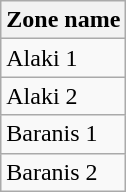<table class="wikitable">
<tr>
<th>Zone name</th>
</tr>
<tr>
<td rowspan="1">Alaki 1</td>
</tr>
<tr>
<td rowspan="1">Alaki 2</td>
</tr>
<tr>
<td rowspan="1">Baranis 1</td>
</tr>
<tr>
<td rowspan="1">Baranis 2</td>
</tr>
</table>
